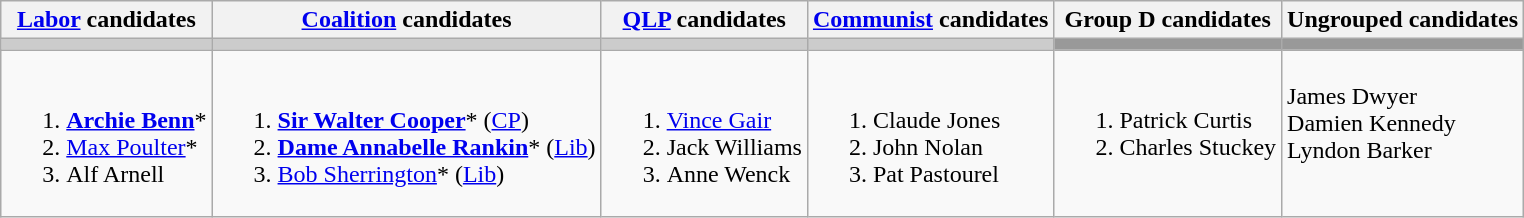<table class="wikitable">
<tr>
<th><a href='#'>Labor</a> candidates</th>
<th><a href='#'>Coalition</a> candidates</th>
<th><a href='#'>QLP</a> candidates</th>
<th><a href='#'>Communist</a> candidates</th>
<th>Group D candidates</th>
<th>Ungrouped candidates</th>
</tr>
<tr bgcolor="#cccccc">
<td></td>
<td></td>
<td></td>
<td></td>
<td bgcolor="#999999"></td>
<td bgcolor="#999999"></td>
</tr>
<tr>
<td><br><ol><li><strong><a href='#'>Archie Benn</a></strong>*</li><li><a href='#'>Max Poulter</a>*</li><li>Alf Arnell</li></ol></td>
<td><br><ol><li><strong><a href='#'>Sir Walter Cooper</a></strong>* (<a href='#'>CP</a>)</li><li><strong><a href='#'>Dame Annabelle Rankin</a></strong>* (<a href='#'>Lib</a>)</li><li><a href='#'>Bob Sherrington</a>* (<a href='#'>Lib</a>)</li></ol></td>
<td valign=top><br><ol><li><a href='#'>Vince Gair</a></li><li>Jack Williams</li><li>Anne Wenck</li></ol></td>
<td valign=top><br><ol><li>Claude Jones</li><li>John Nolan</li><li>Pat Pastourel</li></ol></td>
<td valign=top><br><ol><li>Patrick Curtis</li><li>Charles Stuckey</li></ol></td>
<td valign=top><br>James Dwyer<br>
Damien Kennedy<br>
Lyndon Barker</td>
</tr>
</table>
